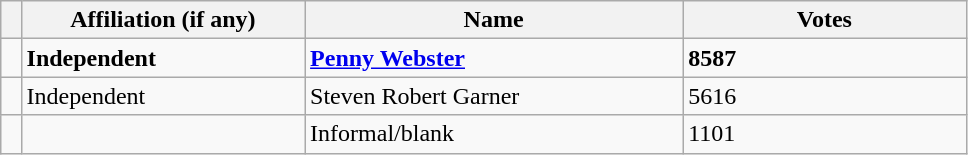<table class="wikitable" style="width:51%;">
<tr>
<th style="width:1%;"></th>
<th style="width:15%;">Affiliation (if any)</th>
<th style="width:20%;">Name</th>
<th style="width:15%;">Votes</th>
</tr>
<tr>
<td bgcolor=></td>
<td><strong>Independent</strong></td>
<td><strong><a href='#'>Penny Webster</a></strong></td>
<td><strong>8587</strong></td>
</tr>
<tr>
<td bgcolor=></td>
<td>Independent</td>
<td>Steven Robert Garner</td>
<td>5616</td>
</tr>
<tr>
<td bgcolor=></td>
<td></td>
<td>Informal/blank</td>
<td>1101</td>
</tr>
</table>
